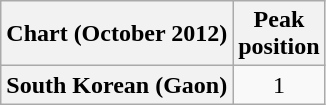<table class="wikitable plainrowheaders">
<tr>
<th scope="col">Chart (October 2012)</th>
<th scope="col">Peak<br>position</th>
</tr>
<tr>
<th scope="row">South Korean (Gaon)</th>
<td style="text-align:center;">1</td>
</tr>
</table>
